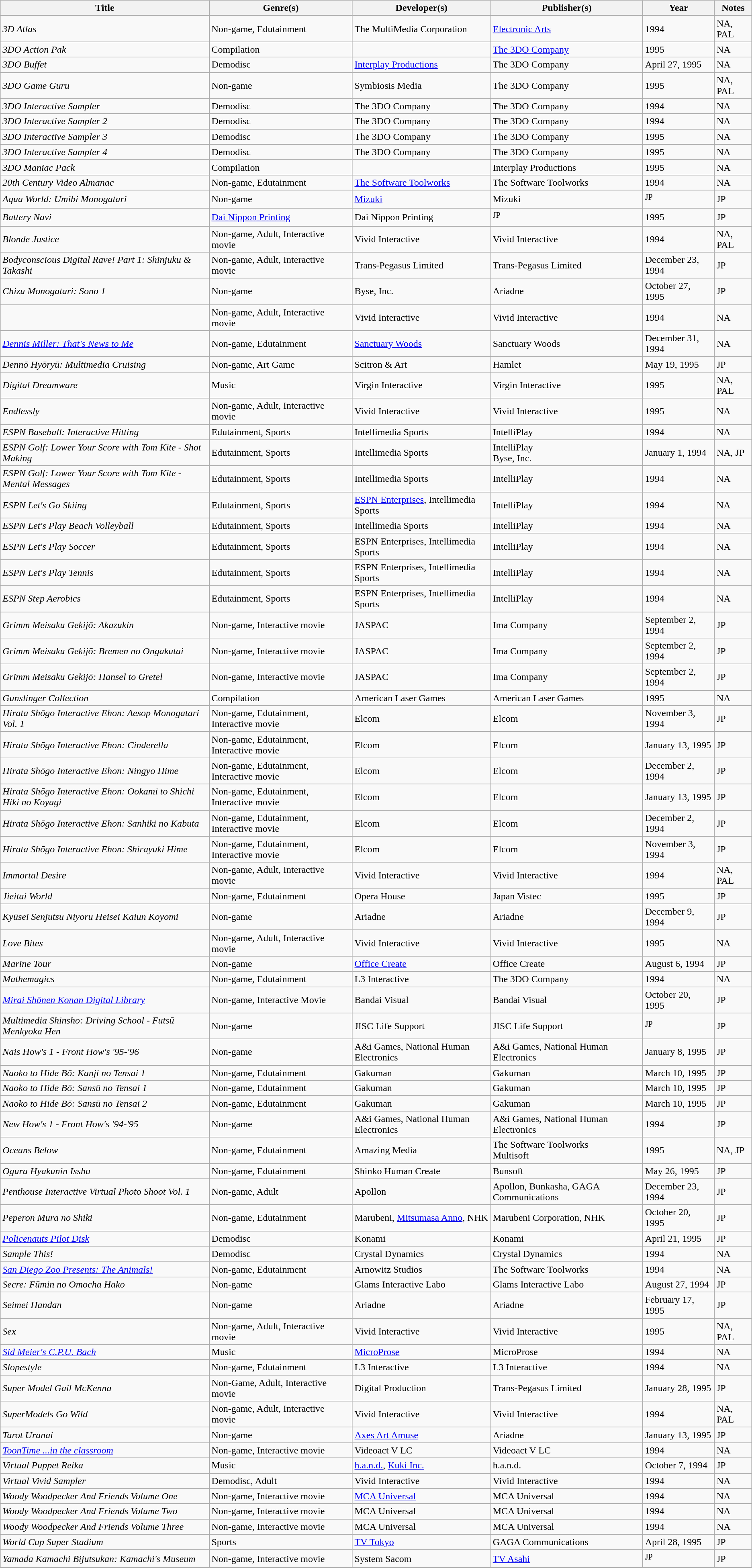<table class="wikitable sortable" id="softwarelist" width="auto">
<tr>
<th rowspan="2">Title</th>
<th rowspan="2">Genre(s)</th>
<th rowspan="2">Developer(s)</th>
<th rowspan="2">Publisher(s)</th>
<th rowspan="2" data-sort-type=date>Year</th>
<th rowspan="2">Notes</th>
</tr>
<tr>
</tr>
<tr>
<td><em>3D Atlas</em></td>
<td>Non-game, Edutainment</td>
<td>The MultiMedia Corporation</td>
<td><a href='#'>Electronic Arts</a></td>
<td>1994</td>
<td>NA, PAL</td>
</tr>
<tr>
<td><em>3DO Action Pak</em></td>
<td>Compilation</td>
<td></td>
<td><a href='#'>The 3DO Company</a></td>
<td>1995</td>
<td>NA</td>
</tr>
<tr>
<td><em>3DO Buffet</em></td>
<td>Demodisc</td>
<td><a href='#'>Interplay Productions</a></td>
<td>The 3DO Company</td>
<td>April 27, 1995</td>
<td>NA</td>
</tr>
<tr>
<td><em>3DO Game Guru</em></td>
<td>Non-game</td>
<td>Symbiosis Media</td>
<td>The 3DO Company</td>
<td>1995</td>
<td>NA, PAL</td>
</tr>
<tr>
<td><em>3DO Interactive Sampler</em></td>
<td>Demodisc</td>
<td>The 3DO Company</td>
<td>The 3DO Company</td>
<td>1994</td>
<td>NA</td>
</tr>
<tr>
<td><em>3DO Interactive Sampler 2</em></td>
<td>Demodisc</td>
<td>The 3DO Company</td>
<td>The 3DO Company</td>
<td>1994</td>
<td>NA</td>
</tr>
<tr>
<td><em>3DO Interactive Sampler 3</em></td>
<td>Demodisc</td>
<td>The 3DO Company</td>
<td>The 3DO Company</td>
<td>1995</td>
<td>NA</td>
</tr>
<tr>
<td><em>3DO Interactive Sampler 4</em></td>
<td>Demodisc</td>
<td>The 3DO Company</td>
<td>The 3DO Company</td>
<td>1995</td>
<td>NA</td>
</tr>
<tr>
<td><em>3DO Maniac Pack</em></td>
<td>Compilation</td>
<td></td>
<td>Interplay Productions</td>
<td>1995</td>
<td>NA</td>
</tr>
<tr>
<td><em>20th Century Video Almanac</em></td>
<td>Non-game, Edutainment</td>
<td><a href='#'>The Software Toolworks</a></td>
<td>The Software Toolworks</td>
<td>1994</td>
<td>NA</td>
</tr>
<tr>
<td><em>Aqua World: Umibi Monogatari</em></td>
<td>Non-game</td>
<td><a href='#'>Mizuki</a></td>
<td>Mizuki</td>
<td><sup>JP</sup></td>
<td>JP</td>
</tr>
<tr>
<td><em>Battery Navi</em></td>
<td><a href='#'>Dai Nippon Printing</a></td>
<td>Dai Nippon Printing</td>
<td><sup>JP</sup></td>
<td>1995</td>
<td>JP</td>
</tr>
<tr>
<td><em>Blonde Justice</em></td>
<td>Non-game, Adult, Interactive movie</td>
<td>Vivid Interactive</td>
<td>Vivid Interactive</td>
<td>1994</td>
<td>NA, PAL</td>
</tr>
<tr>
<td><em>Bodyconscious Digital Rave! Part 1: Shinjuku & Takashi</em></td>
<td>Non-game, Adult, Interactive movie</td>
<td>Trans-Pegasus Limited</td>
<td>Trans-Pegasus Limited</td>
<td>December 23, 1994</td>
<td>JP</td>
</tr>
<tr>
<td><em>Chizu Monogatari: Sono 1</em></td>
<td>Non-game</td>
<td>Byse, Inc.</td>
<td>Ariadne</td>
<td>October 27, 1995</td>
<td>JP</td>
</tr>
<tr>
<td></td>
<td>Non-game, Adult, Interactive movie</td>
<td>Vivid Interactive</td>
<td>Vivid Interactive</td>
<td>1994</td>
<td>NA</td>
</tr>
<tr>
<td><em><a href='#'>Dennis Miller: That's News to Me</a></em></td>
<td>Non-game, Edutainment</td>
<td><a href='#'>Sanctuary Woods</a></td>
<td>Sanctuary Woods</td>
<td>December 31, 1994</td>
<td>NA</td>
</tr>
<tr>
<td><em>Dennō Hyōryū: Multimedia Cruising</em></td>
<td>Non-game, Art Game</td>
<td>Scitron & Art</td>
<td>Hamlet</td>
<td>May 19, 1995</td>
<td>JP</td>
</tr>
<tr>
<td><em>Digital Dreamware</em></td>
<td>Music</td>
<td>Virgin Interactive</td>
<td>Virgin Interactive</td>
<td>1995</td>
<td>NA, PAL</td>
</tr>
<tr>
<td><em>Endlessly</em></td>
<td>Non-game, Adult, Interactive movie</td>
<td>Vivid Interactive</td>
<td>Vivid Interactive</td>
<td>1995</td>
<td>NA</td>
</tr>
<tr>
<td><em>ESPN Baseball: Interactive Hitting</em></td>
<td>Edutainment, Sports</td>
<td>Intellimedia Sports</td>
<td>IntelliPlay</td>
<td>1994</td>
<td>NA</td>
</tr>
<tr>
<td><em>ESPN Golf: Lower Your Score with Tom Kite - Shot Making</em></td>
<td>Edutainment, Sports</td>
<td>Intellimedia Sports</td>
<td>IntelliPlay <br> Byse, Inc. </td>
<td>January 1, 1994</td>
<td>NA, JP</td>
</tr>
<tr>
<td><em>ESPN Golf: Lower Your Score with Tom Kite - Mental Messages</em></td>
<td>Edutainment, Sports</td>
<td>Intellimedia Sports</td>
<td>IntelliPlay</td>
<td>1994</td>
<td>NA</td>
</tr>
<tr>
<td><em>ESPN Let's Go Skiing</em></td>
<td>Edutainment, Sports</td>
<td><a href='#'>ESPN Enterprises</a>, Intellimedia Sports</td>
<td>IntelliPlay</td>
<td>1994</td>
<td>NA</td>
</tr>
<tr>
<td><em>ESPN Let's Play Beach Volleyball</em></td>
<td>Edutainment, Sports</td>
<td>Intellimedia Sports</td>
<td>IntelliPlay</td>
<td>1994</td>
<td>NA</td>
</tr>
<tr>
<td><em>ESPN Let's Play Soccer</em></td>
<td>Edutainment, Sports</td>
<td>ESPN Enterprises, Intellimedia Sports</td>
<td>IntelliPlay</td>
<td>1994</td>
<td>NA</td>
</tr>
<tr>
<td><em>ESPN Let's Play Tennis</em></td>
<td>Edutainment, Sports</td>
<td>ESPN Enterprises, Intellimedia Sports</td>
<td>IntelliPlay</td>
<td>1994</td>
<td>NA</td>
</tr>
<tr>
<td><em>ESPN Step Aerobics</em></td>
<td>Edutainment, Sports</td>
<td>ESPN Enterprises, Intellimedia Sports</td>
<td>IntelliPlay</td>
<td>1994</td>
<td>NA</td>
</tr>
<tr>
<td><em>Grimm Meisaku Gekijō: Akazukin</em></td>
<td>Non-game, Interactive movie</td>
<td>JASPAC</td>
<td>Ima Company</td>
<td>September 2, 1994</td>
<td>JP</td>
</tr>
<tr>
<td><em>Grimm Meisaku Gekijō: Bremen no Ongakutai</em></td>
<td>Non-game, Interactive movie</td>
<td>JASPAC</td>
<td>Ima Company</td>
<td>September 2, 1994</td>
<td>JP</td>
</tr>
<tr>
<td><em>Grimm Meisaku Gekijō: Hansel to Gretel</em></td>
<td>Non-game, Interactive movie</td>
<td>JASPAC</td>
<td>Ima Company</td>
<td>September 2, 1994</td>
<td>JP</td>
</tr>
<tr>
<td><em>Gunslinger Collection</em></td>
<td>Compilation</td>
<td>American Laser Games</td>
<td>American Laser Games</td>
<td>1995</td>
<td>NA</td>
</tr>
<tr>
<td><em>Hirata Shōgo Interactive Ehon: Aesop Monogatari Vol. 1</em></td>
<td>Non-game, Edutainment, Interactive movie</td>
<td>Elcom</td>
<td>Elcom</td>
<td>November 3, 1994</td>
<td>JP</td>
</tr>
<tr>
<td><em>Hirata Shōgo Interactive Ehon: Cinderella</em></td>
<td>Non-game, Edutainment, Interactive movie</td>
<td>Elcom</td>
<td>Elcom</td>
<td>January 13, 1995</td>
<td>JP</td>
</tr>
<tr>
<td><em>Hirata Shōgo Interactive Ehon: Ningyo Hime</em></td>
<td>Non-game, Edutainment, Interactive movie</td>
<td>Elcom</td>
<td>Elcom</td>
<td>December 2, 1994</td>
<td>JP</td>
</tr>
<tr>
<td><em>Hirata Shōgo Interactive Ehon: Ookami to Shichi Hiki no Koyagi</em></td>
<td>Non-game, Edutainment, Interactive movie</td>
<td>Elcom</td>
<td>Elcom</td>
<td>January 13, 1995</td>
<td>JP</td>
</tr>
<tr>
<td><em>Hirata Shōgo Interactive Ehon: Sanhiki no Kabuta</em></td>
<td>Non-game, Edutainment, Interactive movie</td>
<td>Elcom</td>
<td>Elcom</td>
<td>December 2, 1994</td>
<td>JP</td>
</tr>
<tr>
<td><em>Hirata Shōgo Interactive Ehon: Shirayuki Hime</em></td>
<td>Non-game, Edutainment, Interactive movie</td>
<td>Elcom</td>
<td>Elcom</td>
<td>November 3, 1994</td>
<td>JP</td>
</tr>
<tr>
<td><em>Immortal Desire</em></td>
<td>Non-game, Adult, Interactive movie</td>
<td>Vivid Interactive</td>
<td>Vivid Interactive</td>
<td>1994</td>
<td>NA, PAL</td>
</tr>
<tr>
<td><em>Jieitai World</em></td>
<td>Non-game, Edutainment</td>
<td>Opera House</td>
<td>Japan Vistec</td>
<td>1995</td>
<td>JP</td>
</tr>
<tr>
<td><em>Kyūsei Senjutsu Niyoru Heisei Kaiun Koyomi</em></td>
<td>Non-game</td>
<td>Ariadne</td>
<td>Ariadne</td>
<td>December 9, 1994</td>
<td>JP</td>
</tr>
<tr>
<td><em>Love Bites</em></td>
<td>Non-game, Adult, Interactive movie</td>
<td>Vivid Interactive</td>
<td>Vivid Interactive</td>
<td>1995</td>
<td>NA</td>
</tr>
<tr>
<td><em>Marine Tour</em></td>
<td>Non-game</td>
<td><a href='#'>Office Create</a></td>
<td>Office Create</td>
<td>August 6, 1994</td>
<td>JP</td>
</tr>
<tr>
<td><em>Mathemagics</em></td>
<td>Non-game, Edutainment</td>
<td>L3 Interactive</td>
<td>The 3DO Company</td>
<td>1994</td>
<td>NA</td>
</tr>
<tr>
<td><em><a href='#'>Mirai Shōnen Konan Digital Library</a></em></td>
<td>Non-game, Interactive Movie</td>
<td>Bandai Visual</td>
<td>Bandai Visual</td>
<td>October 20, 1995</td>
<td>JP</td>
</tr>
<tr>
<td><em>Multimedia Shinsho: Driving School - Futsū Menkyoka Hen</em></td>
<td>Non-game</td>
<td>JISC Life Support</td>
<td>JISC Life Support</td>
<td><sup>JP</sup></td>
<td>JP</td>
</tr>
<tr>
<td><em>Nais How's 1 - Front How's '95-'96</em></td>
<td>Non-game</td>
<td>A&i Games, National Human Electronics</td>
<td>A&i Games, National Human Electronics</td>
<td>January 8, 1995</td>
<td>JP</td>
</tr>
<tr>
<td><em>Naoko to Hide Bō: Kanji no Tensai 1</em></td>
<td>Non-game, Edutainment</td>
<td>Gakuman</td>
<td>Gakuman</td>
<td>March 10, 1995</td>
<td>JP</td>
</tr>
<tr>
<td><em>Naoko to Hide Bō: Sansū no Tensai 1</em></td>
<td>Non-game, Edutainment</td>
<td>Gakuman</td>
<td>Gakuman</td>
<td>March 10, 1995</td>
<td>JP</td>
</tr>
<tr>
<td><em>Naoko to Hide Bō: Sansū no Tensai 2</em></td>
<td>Non-game, Edutainment</td>
<td>Gakuman</td>
<td>Gakuman</td>
<td>March 10, 1995</td>
<td>JP</td>
</tr>
<tr>
<td><em>New How's 1 - Front How's '94-'95</em></td>
<td>Non-game</td>
<td>A&i Games, National Human Electronics</td>
<td>A&i Games, National Human Electronics</td>
<td>1994</td>
<td>JP</td>
</tr>
<tr>
<td><em>Oceans Below</em></td>
<td>Non-game, Edutainment</td>
<td>Amazing Media</td>
<td>The Software Toolworks<br>Multisoft </td>
<td>1995</td>
<td>NA, JP</td>
</tr>
<tr>
<td><em>Ogura Hyakunin Isshu</em></td>
<td>Non-game, Edutainment</td>
<td>Shinko Human Create</td>
<td>Bunsoft</td>
<td>May 26, 1995</td>
<td>JP</td>
</tr>
<tr>
<td><em>Penthouse Interactive Virtual Photo Shoot Vol. 1</em></td>
<td>Non-game, Adult</td>
<td>Apollon</td>
<td>Apollon, Bunkasha, GAGA Communications</td>
<td>December 23, 1994</td>
<td>JP</td>
</tr>
<tr>
<td><em>Peperon Mura no Shiki</em></td>
<td>Non-game, Edutainment</td>
<td>Marubeni, <a href='#'>Mitsumasa Anno</a>, NHK</td>
<td>Marubeni Corporation, NHK</td>
<td>October 20, 1995</td>
<td>JP</td>
</tr>
<tr>
<td><em><a href='#'>Policenauts Pilot Disk</a></em></td>
<td>Demodisc</td>
<td>Konami</td>
<td>Konami</td>
<td>April 21, 1995</td>
<td>JP</td>
</tr>
<tr>
<td><em>Sample This!</em></td>
<td>Demodisc</td>
<td>Crystal Dynamics</td>
<td>Crystal Dynamics</td>
<td>1994</td>
<td>NA</td>
</tr>
<tr>
<td><em><a href='#'>San Diego Zoo Presents: The Animals!</a></em></td>
<td>Non-game, Edutainment</td>
<td>Arnowitz Studios</td>
<td>The Software Toolworks</td>
<td>1994</td>
<td>NA</td>
</tr>
<tr>
<td><em>Secre: Fūmin no Omocha Hako</em></td>
<td>Non-game</td>
<td>Glams Interactive Labo</td>
<td>Glams Interactive Labo</td>
<td>August 27, 1994</td>
<td>JP</td>
</tr>
<tr>
<td><em>Seimei Handan</em></td>
<td>Non-game</td>
<td>Ariadne</td>
<td>Ariadne</td>
<td>February 17, 1995</td>
<td>JP</td>
</tr>
<tr>
<td><em>Sex</em></td>
<td>Non-game, Adult, Interactive movie</td>
<td>Vivid Interactive</td>
<td>Vivid Interactive</td>
<td>1995</td>
<td>NA, PAL</td>
</tr>
<tr>
<td><em><a href='#'>Sid Meier's C.P.U. Bach</a></em></td>
<td>Music</td>
<td><a href='#'>MicroProse</a></td>
<td>MicroProse</td>
<td>1994</td>
<td>NA</td>
</tr>
<tr>
<td><em>Slopestyle</em></td>
<td>Non-game, Edutainment</td>
<td>L3 Interactive</td>
<td>L3 Interactive</td>
<td>1994</td>
<td>NA</td>
</tr>
<tr>
<td><em>Super Model Gail McKenna</em></td>
<td>Non-Game, Adult, Interactive movie</td>
<td>Digital Production</td>
<td>Trans-Pegasus Limited</td>
<td>January 28, 1995</td>
<td>JP</td>
</tr>
<tr>
<td><em>SuperModels Go Wild</em></td>
<td>Non-game, Adult, Interactive movie</td>
<td>Vivid Interactive</td>
<td>Vivid Interactive</td>
<td>1994</td>
<td>NA, PAL</td>
</tr>
<tr>
<td><em>Tarot Uranai</em></td>
<td>Non-game</td>
<td><a href='#'>Axes Art Amuse</a></td>
<td>Ariadne</td>
<td>January 13, 1995</td>
<td>JP</td>
</tr>
<tr>
<td><em><a href='#'>ToonTime ...in the classroom</a></em></td>
<td>Non-game, Interactive movie</td>
<td>Videoact V LC</td>
<td>Videoact V LC</td>
<td>1994</td>
<td>NA</td>
</tr>
<tr>
<td><em>Virtual Puppet Reika</em></td>
<td>Music</td>
<td><a href='#'>h.a.n.d.</a>, <a href='#'>Kuki Inc.</a></td>
<td>h.a.n.d.</td>
<td>October 7, 1994</td>
<td>JP</td>
</tr>
<tr>
<td><em>Virtual Vivid Sampler</em></td>
<td>Demodisc, Adult</td>
<td>Vivid Interactive</td>
<td>Vivid Interactive</td>
<td>1994</td>
<td>NA</td>
</tr>
<tr>
<td><em>Woody Woodpecker And Friends Volume One</em></td>
<td>Non-game, Interactive movie</td>
<td><a href='#'>MCA Universal</a></td>
<td>MCA Universal</td>
<td>1994</td>
<td>NA</td>
</tr>
<tr>
<td><em>Woody Woodpecker And Friends Volume Two</em></td>
<td>Non-game, Interactive movie</td>
<td>MCA Universal</td>
<td>MCA Universal</td>
<td>1994</td>
<td>NA</td>
</tr>
<tr>
<td><em>Woody Woodpecker And Friends Volume Three</em></td>
<td>Non-game, Interactive movie</td>
<td>MCA Universal</td>
<td>MCA Universal</td>
<td>1994</td>
<td>NA</td>
</tr>
<tr>
<td><em>World Cup Super Stadium</em></td>
<td>Sports</td>
<td><a href='#'>TV Tokyo</a></td>
<td>GAGA Communications</td>
<td>April 28, 1995</td>
<td>JP</td>
</tr>
<tr>
<td><em>Yamada Kamachi Bijutsukan: Kamachi's Museum</em></td>
<td>Non-game, Interactive movie</td>
<td>System Sacom</td>
<td><a href='#'>TV Asahi</a></td>
<td><sup>JP</sup></td>
<td>JP</td>
</tr>
<tr>
</tr>
</table>
